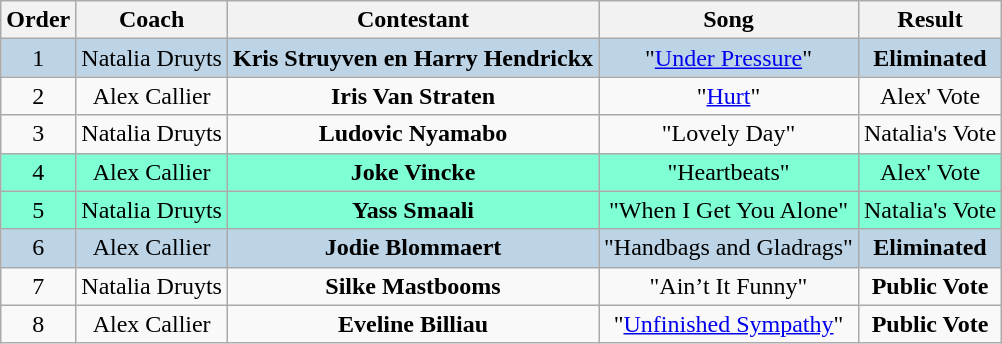<table class="wikitable sortable" style="text-align: center; width: auto;">
<tr>
<th>Order</th>
<th>Coach</th>
<th>Contestant</th>
<th>Song</th>
<th>Result</th>
</tr>
<tr style="background:#bcd4e6;">
<td>1</td>
<td>Natalia Druyts</td>
<td><strong>Kris Struyven en Harry Hendrickx</strong></td>
<td>"<a href='#'>Under Pressure</a>"</td>
<td><strong>Eliminated</strong></td>
</tr>
<tr>
<td>2</td>
<td>Alex Callier</td>
<td><strong>Iris Van Straten</strong></td>
<td>"<a href='#'>Hurt</a>"</td>
<td>Alex' Vote</td>
</tr>
<tr>
<td>3</td>
<td>Natalia Druyts</td>
<td><strong>Ludovic Nyamabo</strong></td>
<td>"Lovely Day"</td>
<td>Natalia's Vote</td>
</tr>
<tr style="background:Aquamarine;">
<td>4</td>
<td>Alex Callier</td>
<td><strong>Joke Vincke</strong></td>
<td>"Heartbeats"</td>
<td>Alex' Vote</td>
</tr>
<tr style="background:Aquamarine;">
<td>5</td>
<td>Natalia Druyts</td>
<td><strong>Yass Smaali</strong></td>
<td>"When I Get You Alone"</td>
<td>Natalia's Vote</td>
</tr>
<tr style="background:#bcd4e6;">
<td>6</td>
<td>Alex Callier</td>
<td><strong>Jodie Blommaert</strong></td>
<td>"Handbags and Gladrags"</td>
<td><strong>Eliminated</strong></td>
</tr>
<tr>
<td>7</td>
<td>Natalia Druyts</td>
<td><strong>Silke Mastbooms</strong></td>
<td>"Ain’t It Funny"</td>
<td><strong>Public Vote</strong></td>
</tr>
<tr>
<td>8</td>
<td>Alex Callier</td>
<td><strong>Eveline Billiau</strong></td>
<td>"<a href='#'>Unfinished Sympathy</a>"</td>
<td><strong>Public Vote</strong></td>
</tr>
</table>
